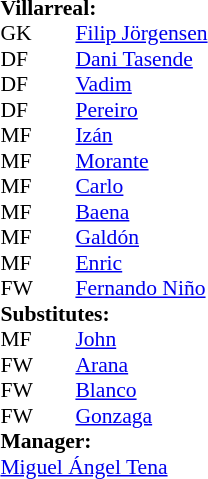<table style="font-size: 90%" cellspacing="0" cellpadding="0" align=center>
<tr>
<td colspan="4"><strong>Villarreal:</strong></td>
</tr>
<tr>
<th width=25></th>
<th width=25></th>
</tr>
<tr>
<td>GK</td>
<td></td>
<td> <a href='#'>Filip Jörgensen</a></td>
</tr>
<tr>
<td>DF</td>
<td></td>
<td> <a href='#'>Dani Tasende</a></td>
</tr>
<tr>
<td>DF</td>
<td></td>
<td> <a href='#'>Vadim</a></td>
<td></td>
</tr>
<tr>
<td>DF</td>
<td></td>
<td> <a href='#'>Pereiro</a></td>
</tr>
<tr>
<td>MF</td>
<td></td>
<td> <a href='#'>Izán</a></td>
<td></td>
<td></td>
</tr>
<tr>
<td>MF</td>
<td></td>
<td> <a href='#'>Morante</a></td>
<td></td>
<td></td>
</tr>
<tr>
<td>MF</td>
<td></td>
<td> <a href='#'>Carlo</a></td>
</tr>
<tr>
<td>MF</td>
<td></td>
<td> <a href='#'>Baena</a></td>
<td></td>
</tr>
<tr>
<td>MF</td>
<td></td>
<td> <a href='#'>Galdón</a></td>
</tr>
<tr>
<td>MF</td>
<td></td>
<td> <a href='#'>Enric</a></td>
<td></td>
<td></td>
</tr>
<tr>
<td>FW</td>
<td></td>
<td> <a href='#'>Fernando Niño</a></td>
<td></td>
<td></td>
</tr>
<tr>
<td colspan=3><strong>Substitutes:</strong></td>
</tr>
<tr>
<td>MF</td>
<td></td>
<td> <a href='#'>John</a></td>
<td></td>
<td></td>
</tr>
<tr>
<td>FW</td>
<td></td>
<td> <a href='#'>Arana</a></td>
<td></td>
<td></td>
</tr>
<tr>
<td>FW</td>
<td></td>
<td> <a href='#'>Blanco</a></td>
<td></td>
<td></td>
</tr>
<tr>
<td>FW</td>
<td></td>
<td> <a href='#'>Gonzaga</a></td>
<td></td>
<td></td>
</tr>
<tr>
<td colspan=3><strong>Manager:</strong></td>
</tr>
<tr>
<td colspan=4> <a href='#'>Miguel Ángel Tena</a></td>
</tr>
</table>
